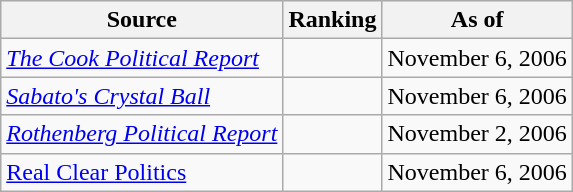<table class="wikitable" style="text-align:center">
<tr>
<th>Source</th>
<th>Ranking</th>
<th>As of</th>
</tr>
<tr>
<td align=left><em><a href='#'>The Cook Political Report</a></em></td>
<td></td>
<td>November 6, 2006</td>
</tr>
<tr>
<td align=left><em><a href='#'>Sabato's Crystal Ball</a></em></td>
<td></td>
<td>November 6, 2006</td>
</tr>
<tr>
<td align=left><a href='#'><em>Rothenberg Political Report</em></a></td>
<td></td>
<td>November 2, 2006</td>
</tr>
<tr>
<td align=left><a href='#'>Real Clear Politics</a></td>
<td></td>
<td>November 6, 2006</td>
</tr>
</table>
